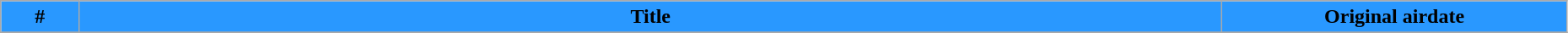<table class="wikitable plainrowheaders" style="width:98%">
<tr>
<th style="background:#2998FF; width:5%">#</th>
<th style="background:#2998FF">Title</th>
<th style="background:#2998FF; width:22%">Original airdate</th>
</tr>
<tr>
</tr>
</table>
